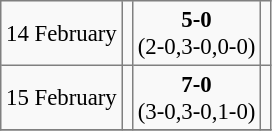<table bgcolor="#f9f9f9" cellpadding="3" cellspacing="0" border="1" style="font-size: 95%; border: gray solid 1px; border-collapse: collapse; background: #f9f9f9;">
<tr>
<td>14 February</td>
<td></td>
<td align="center"><strong>5-0</strong><br>(2-0,3-0,0-0)</td>
<td></td>
</tr>
<tr>
<td>15 February</td>
<td></td>
<td align="center"><strong>7-0</strong><br>(3-0,3-0,1-0)</td>
<td></td>
</tr>
<tr>
</tr>
</table>
